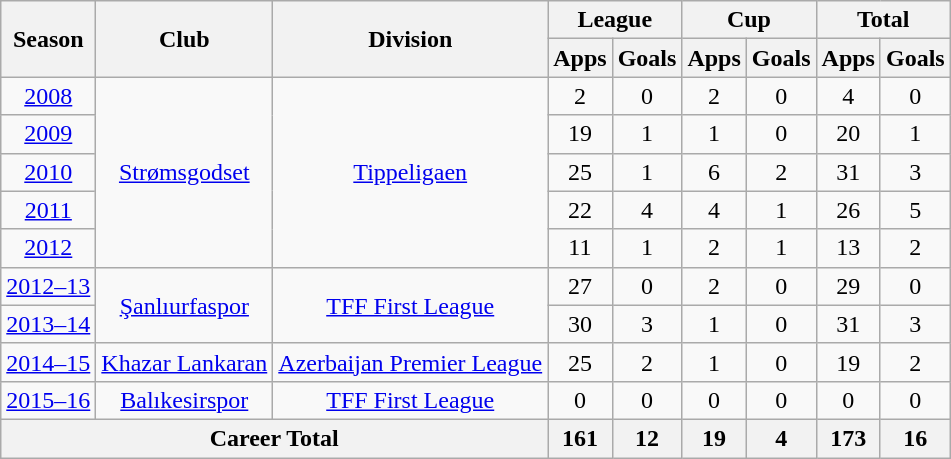<table class="wikitable" style="text-align: center;">
<tr>
<th rowspan="2">Season</th>
<th rowspan="2">Club</th>
<th rowspan="2">Division</th>
<th colspan="2">League</th>
<th colspan="2">Cup</th>
<th colspan="2">Total</th>
</tr>
<tr>
<th>Apps</th>
<th>Goals</th>
<th>Apps</th>
<th>Goals</th>
<th>Apps</th>
<th>Goals</th>
</tr>
<tr>
<td><a href='#'>2008</a></td>
<td rowspan="5" valign="center"><a href='#'>Strømsgodset</a></td>
<td rowspan="5" valign="center"><a href='#'>Tippeligaen</a></td>
<td>2</td>
<td>0</td>
<td>2</td>
<td>0</td>
<td>4</td>
<td>0</td>
</tr>
<tr>
<td><a href='#'>2009</a></td>
<td>19</td>
<td>1</td>
<td>1</td>
<td>0</td>
<td>20</td>
<td>1</td>
</tr>
<tr>
<td><a href='#'>2010</a></td>
<td>25</td>
<td>1</td>
<td>6</td>
<td>2</td>
<td>31</td>
<td>3</td>
</tr>
<tr>
<td><a href='#'>2011</a></td>
<td>22</td>
<td>4</td>
<td>4</td>
<td>1</td>
<td>26</td>
<td>5</td>
</tr>
<tr>
<td><a href='#'>2012</a></td>
<td>11</td>
<td>1</td>
<td>2</td>
<td>1</td>
<td>13</td>
<td>2</td>
</tr>
<tr>
<td><a href='#'>2012–13</a></td>
<td rowspan="2" valign="center"><a href='#'>Şanlıurfaspor</a></td>
<td rowspan="2" valign="center"><a href='#'>TFF First League</a></td>
<td>27</td>
<td>0</td>
<td>2</td>
<td>0</td>
<td>29</td>
<td>0</td>
</tr>
<tr>
<td><a href='#'>2013–14</a></td>
<td>30</td>
<td>3</td>
<td>1</td>
<td>0</td>
<td>31</td>
<td>3</td>
</tr>
<tr>
<td><a href='#'>2014–15</a></td>
<td rowspan="1" valign="center"><a href='#'>Khazar Lankaran</a></td>
<td rowspan="1" valign="center"><a href='#'>Azerbaijan Premier League</a></td>
<td>25</td>
<td>2</td>
<td>1</td>
<td>0</td>
<td>19</td>
<td>2</td>
</tr>
<tr>
<td><a href='#'>2015–16</a></td>
<td rowspan="1" valign="center"><a href='#'>Balıkesirspor</a></td>
<td rowspan="1" valign="center"><a href='#'>TFF First League</a></td>
<td>0</td>
<td>0</td>
<td>0</td>
<td>0</td>
<td>0</td>
<td>0</td>
</tr>
<tr>
<th colspan="3">Career Total</th>
<th>161</th>
<th>12</th>
<th>19</th>
<th>4</th>
<th>173</th>
<th>16</th>
</tr>
</table>
